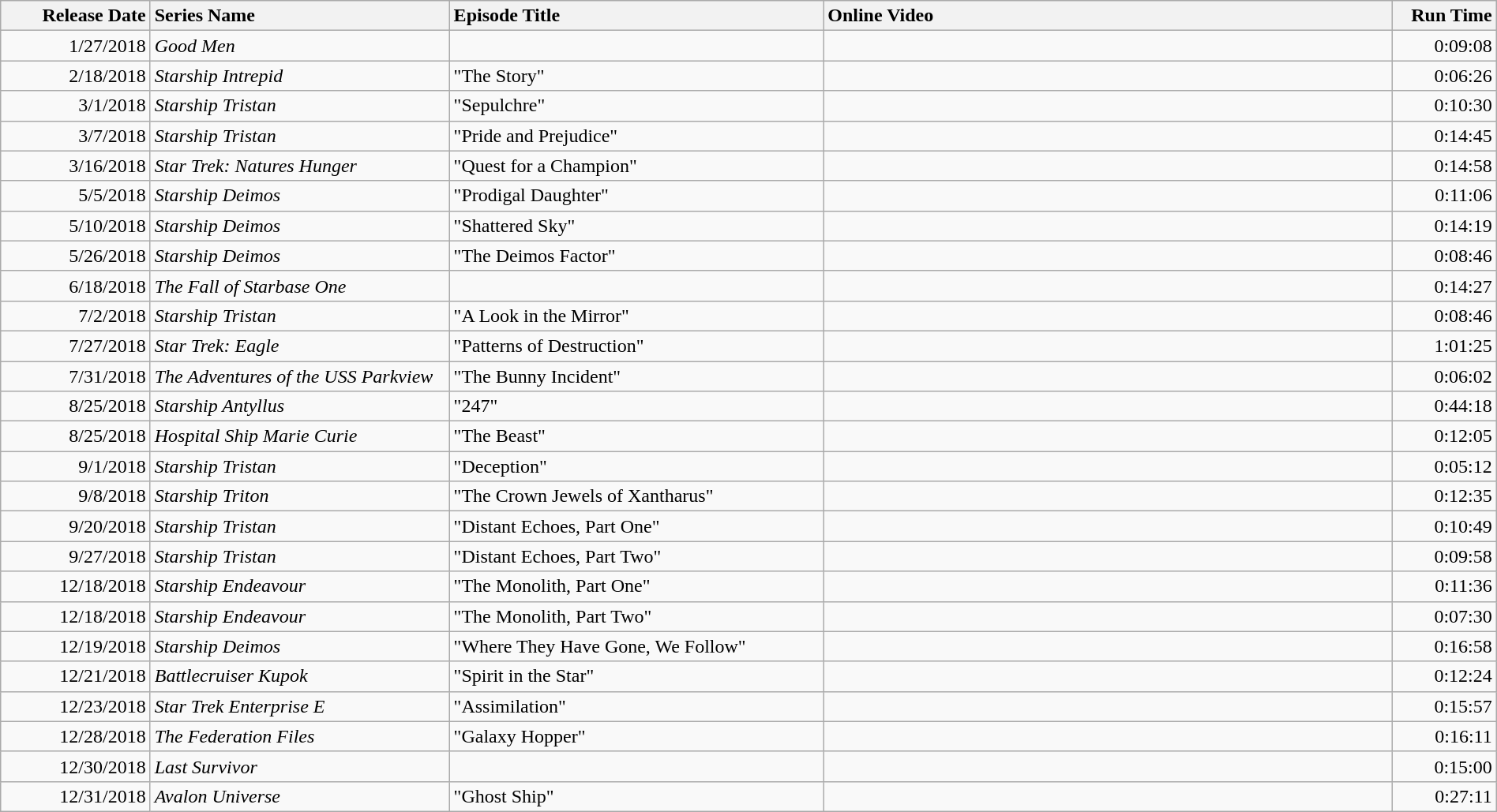<table class="wikitable" width=100%>
<tr>
<th style="text-align:right; width: 10%;"><strong>Release Date</strong></th>
<th style="text-align:left; width: 20%;"><strong>Series Name</strong></th>
<th style="text-align:left; width: 25%;"><strong>Episode Title</strong></th>
<th style="text-align:left; width: 38%;"><strong>Online Video</strong></th>
<th style="text-align:right; width: 7%;"><strong>Run Time</strong></th>
</tr>
<tr>
<td style="text-align:right;">1/27/2018</td>
<td><em>Good Men</em> </td>
<td></td>
<td><small></small></td>
<td style="text-align:right;">0:09:08</td>
</tr>
<tr>
<td style="text-align:right;">2/18/2018</td>
<td><em>Starship Intrepid</em></td>
<td>"The Story" </td>
<td><small></small></td>
<td style="text-align:right;">0:06:26</td>
</tr>
<tr>
<td style="text-align:right;">3/1/2018</td>
<td><em>Starship Tristan</em></td>
<td>"Sepulchre" </td>
<td><small></small></td>
<td style="text-align:right;">0:10:30</td>
</tr>
<tr>
<td style="text-align:right;">3/7/2018</td>
<td><em>Starship Tristan</em></td>
<td>"Pride and Prejudice" </td>
<td><small></small></td>
<td style="text-align:right;">0:14:45</td>
</tr>
<tr>
<td style="text-align:right;">3/16/2018</td>
<td><em>Star Trek: Natures Hunger</em></td>
<td>"Quest for a Champion" </td>
<td><small></small></td>
<td style="text-align:right;">0:14:58</td>
</tr>
<tr>
<td style="text-align:right;">5/5/2018</td>
<td><em>Starship Deimos</em></td>
<td>"Prodigal Daughter" </td>
<td><small></small></td>
<td style="text-align:right;">0:11:06</td>
</tr>
<tr>
<td style="text-align:right;">5/10/2018</td>
<td><em>Starship Deimos</em></td>
<td>"Shattered Sky" </td>
<td><small></small></td>
<td style="text-align:right;">0:14:19</td>
</tr>
<tr>
<td style="text-align:right;">5/26/2018</td>
<td><em>Starship Deimos</em></td>
<td>"The Deimos Factor" </td>
<td><small></small></td>
<td style="text-align:right;">0:08:46</td>
</tr>
<tr>
<td style="text-align:right;">6/18/2018</td>
<td><em>The Fall of Starbase One</em> </td>
<td></td>
<td><small></small></td>
<td style="text-align:right;">0:14:27</td>
</tr>
<tr>
<td style="text-align:right;">7/2/2018</td>
<td><em>Starship Tristan</em></td>
<td>"A Look in the Mirror" </td>
<td><small></small></td>
<td style="text-align:right;">0:08:46</td>
</tr>
<tr>
<td style="text-align:right;">7/27/2018</td>
<td><em>Star Trek: Eagle</em></td>
<td>"Patterns of Destruction" </td>
<td><small></small></td>
<td style="text-align:right;">1:01:25</td>
</tr>
<tr>
<td style="text-align:right;">7/31/2018</td>
<td><em>The Adventures of the USS Parkview</em></td>
<td>"The Bunny Incident" </td>
<td><small></small></td>
<td style="text-align:right;">0:06:02</td>
</tr>
<tr>
<td style="text-align:right;">8/25/2018</td>
<td><em>Starship Antyllus</em></td>
<td>"247" </td>
<td><small></small></td>
<td style="text-align:right;">0:44:18</td>
</tr>
<tr>
<td style="text-align:right;">8/25/2018</td>
<td><em>Hospital Ship Marie Curie</em></td>
<td>"The Beast" </td>
<td><small></small></td>
<td style="text-align:right;">0:12:05</td>
</tr>
<tr>
<td style="text-align:right;">9/1/2018</td>
<td><em>Starship Tristan</em></td>
<td>"Deception" </td>
<td><small></small></td>
<td style="text-align:right;">0:05:12</td>
</tr>
<tr>
<td style="text-align:right;">9/8/2018</td>
<td><em>Starship Triton</em></td>
<td>"The Crown Jewels of Xantharus" </td>
<td><small></small></td>
<td style="text-align:right;">0:12:35</td>
</tr>
<tr>
<td style="text-align:right;">9/20/2018</td>
<td><em>Starship Tristan</em></td>
<td>"Distant Echoes, Part One" </td>
<td><small></small></td>
<td style="text-align:right;">0:10:49</td>
</tr>
<tr>
<td style="text-align:right;">9/27/2018</td>
<td><em>Starship Tristan</em></td>
<td>"Distant Echoes, Part Two" </td>
<td><small></small></td>
<td style="text-align:right;">0:09:58</td>
</tr>
<tr>
<td style="text-align:right;">12/18/2018</td>
<td><em>Starship Endeavour</em></td>
<td>"The Monolith, Part One" </td>
<td><small></small></td>
<td style="text-align:right;">0:11:36</td>
</tr>
<tr>
<td style="text-align:right;">12/18/2018</td>
<td><em>Starship Endeavour</em></td>
<td>"The Monolith, Part Two" </td>
<td><small></small></td>
<td style="text-align:right;">0:07:30</td>
</tr>
<tr>
<td style="text-align:right;">12/19/2018</td>
<td><em>Starship Deimos</em></td>
<td>"Where They Have Gone, We Follow" </td>
<td><small></small></td>
<td style="text-align:right;">0:16:58</td>
</tr>
<tr>
<td style="text-align:right;">12/21/2018</td>
<td><em>Battlecruiser Kupok</em></td>
<td>"Spirit in the Star" </td>
<td><small></small></td>
<td style="text-align:right;">0:12:24</td>
</tr>
<tr>
<td style="text-align:right;">12/23/2018</td>
<td><em>Star Trek Enterprise E</em></td>
<td>"Assimilation" </td>
<td><small></small></td>
<td style="text-align:right;">0:15:57</td>
</tr>
<tr>
<td style="text-align:right;">12/28/2018</td>
<td><em>The Federation Files</em></td>
<td>"Galaxy Hopper" </td>
<td><small></small></td>
<td style="text-align:right;">0:16:11</td>
</tr>
<tr>
<td style="text-align:right;">12/30/2018</td>
<td><em>Last Survivor</em> </td>
<td></td>
<td><small></small></td>
<td style="text-align:right;">0:15:00</td>
</tr>
<tr>
<td style="text-align:right;">12/31/2018</td>
<td><em>Avalon Universe</em></td>
<td>"Ghost Ship" </td>
<td><small></small></td>
<td style="text-align:right;">0:27:11</td>
</tr>
</table>
